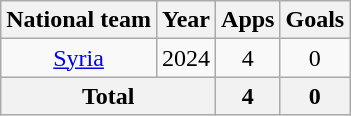<table class="wikitable" style="text-align:center">
<tr>
<th>National team</th>
<th>Year</th>
<th>Apps</th>
<th>Goals</th>
</tr>
<tr>
<td><a href='#'>Syria</a></td>
<td>2024</td>
<td>4</td>
<td>0</td>
</tr>
<tr>
<th colspan="2">Total</th>
<th>4</th>
<th>0</th>
</tr>
</table>
